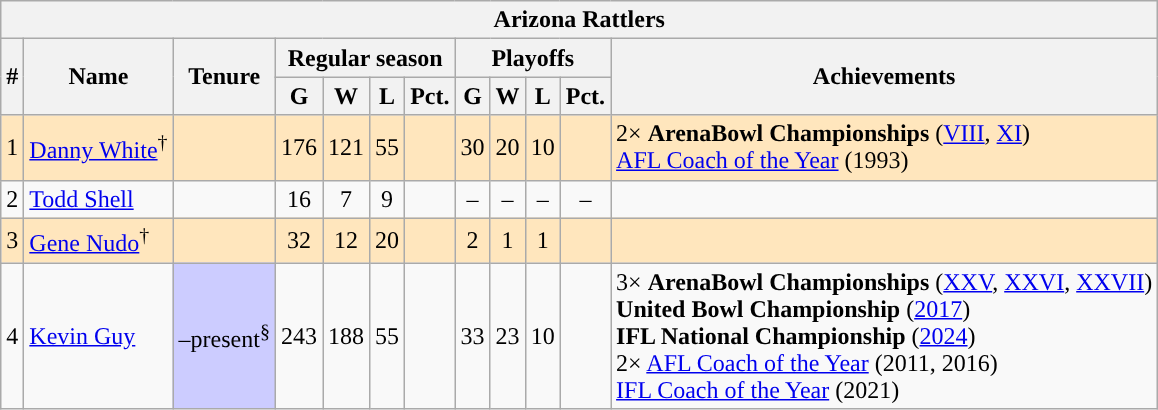<table class="wikitable" style="text-align:center;">
<tr>
<th align="center" colspan="19">Arizona Rattlers</th>
</tr>
<tr>
<th rowspan="2">#</th>
<th rowspan="2">Name</th>
<th rowspan="2">Tenure</th>
<th colspan="4">Regular season</th>
<th colspan="4">Playoffs</th>
<th rowspan="2">Achievements</th>
</tr>
<tr>
<th>G</th>
<th>W</th>
<th>L</th>
<th>Pct.</th>
<th>G</th>
<th>W</th>
<th>L</th>
<th>Pct.</th>
</tr>
<tr style="background-color:#FFE6BD">
<td>1</td>
<td align="left"><a href='#'>Danny White</a><sup>†</sup></td>
<td align="left"></td>
<td>176</td>
<td>121</td>
<td>55</td>
<td></td>
<td>30</td>
<td>20</td>
<td>10</td>
<td></td>
<td align="left">2× <strong>ArenaBowl Championships</strong> (<a href='#'>VIII</a>, <a href='#'>XI</a>)<br><a href='#'>AFL Coach of the Year</a> (1993)</td>
</tr>
<tr>
<td>2</td>
<td align="left"><a href='#'>Todd Shell</a></td>
<td align="left"></td>
<td>16</td>
<td>7</td>
<td>9</td>
<td></td>
<td>–</td>
<td>–</td>
<td>–</td>
<td>–</td>
<td align="left"></td>
</tr>
<tr style="background-color:#FFE6BD">
<td>3</td>
<td align="left"><a href='#'>Gene Nudo</a><sup>†</sup></td>
<td align="left"></td>
<td>32</td>
<td>12</td>
<td>20</td>
<td></td>
<td>2</td>
<td>1</td>
<td>1</td>
<td></td>
<td align="left"></td>
</tr>
<tr>
<td>4</td>
<td align="left"><a href='#'>Kevin Guy</a></td>
<td align="left" style="background-color:#CCCCFF">–present<sup>§</sup></td>
<td>243</td>
<td>188</td>
<td>55</td>
<td></td>
<td>33</td>
<td>23</td>
<td>10</td>
<td></td>
<td align="left">3× <strong>ArenaBowl Championships</strong> (<a href='#'>XXV</a>, <a href='#'>XXVI</a>, <a href='#'>XXVII</a>)<br><strong>United Bowl Championship</strong> (<a href='#'>2017</a>)<br><strong>IFL National Championship</strong> (<a href='#'>2024</a>)<br>2× <a href='#'>AFL Coach of the Year</a> (2011, 2016)<br><a href='#'>IFL Coach of the Year</a> (2021)</td>
</tr>
</table>
